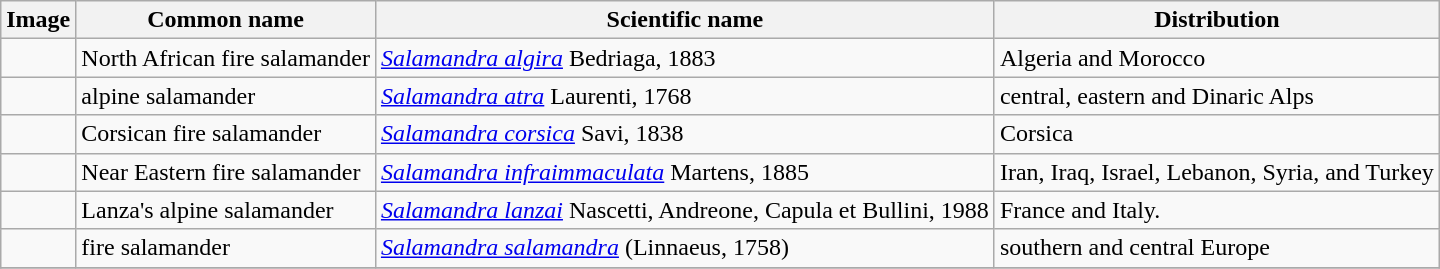<table class="wikitable">
<tr>
<th>Image</th>
<th>Common name</th>
<th>Scientific name</th>
<th>Distribution</th>
</tr>
<tr>
<td></td>
<td>North African fire salamander</td>
<td><em><a href='#'>Salamandra algira</a></em> Bedriaga, 1883</td>
<td>Algeria and Morocco</td>
</tr>
<tr>
<td></td>
<td>alpine salamander</td>
<td><em><a href='#'>Salamandra atra</a></em> Laurenti, 1768</td>
<td>central, eastern and Dinaric Alps</td>
</tr>
<tr>
<td></td>
<td>Corsican fire salamander</td>
<td><em><a href='#'>Salamandra corsica</a></em> Savi, 1838</td>
<td>Corsica</td>
</tr>
<tr>
<td></td>
<td>Near Eastern fire salamander</td>
<td><em><a href='#'>Salamandra infraimmaculata</a></em> Martens, 1885</td>
<td>Iran, Iraq, Israel, Lebanon, Syria, and Turkey</td>
</tr>
<tr>
<td></td>
<td>Lanza's alpine salamander</td>
<td><em><a href='#'>Salamandra lanzai</a></em> Nascetti, Andreone, Capula et Bullini, 1988</td>
<td>France and Italy.</td>
</tr>
<tr>
<td></td>
<td>fire salamander</td>
<td><em><a href='#'>Salamandra salamandra</a></em> (Linnaeus, 1758)</td>
<td>southern and central Europe</td>
</tr>
<tr>
</tr>
</table>
